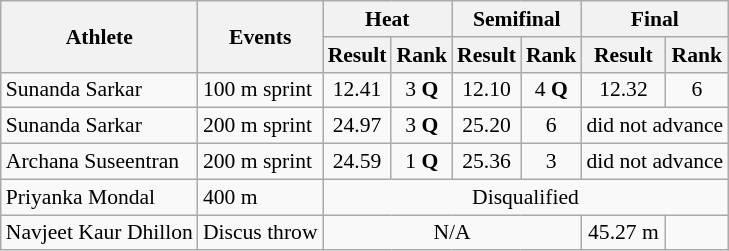<table class=wikitable style="font-size:90%">
<tr>
<th rowspan="2">Athlete</th>
<th rowspan="2">Events</th>
<th colspan="2">Heat</th>
<th colspan="2">Semifinal</th>
<th colspan="2">Final</th>
</tr>
<tr>
<th>Result</th>
<th>Rank</th>
<th>Result</th>
<th>Rank</th>
<th>Result</th>
<th>Rank</th>
</tr>
<tr>
<td>Sunanda Sarkar</td>
<td>100 m sprint</td>
<td align="center">12.41</td>
<td align="center">3 <strong>Q</strong></td>
<td align="center">12.10</td>
<td align="center">4 <strong>Q</strong></td>
<td align="center">12.32</td>
<td align="center">6</td>
</tr>
<tr>
<td>Sunanda Sarkar</td>
<td>200 m sprint</td>
<td align="center">24.97</td>
<td align="center">3 <strong>Q</strong></td>
<td align="center">25.20</td>
<td align="center">6</td>
<td align="center" colspan=2>did not advance</td>
</tr>
<tr>
<td>Archana Suseentran</td>
<td>200 m sprint</td>
<td align="center">24.59</td>
<td align="center">1 <strong>Q</strong></td>
<td align="center">25.36</td>
<td align="center">3</td>
<td align="center" colspan=2>did not advance</td>
</tr>
<tr>
<td>Priyanka Mondal</td>
<td>400 m</td>
<td align="center" colspan=6>Disqualified</td>
</tr>
<tr>
<td>Navjeet Kaur Dhillon</td>
<td>Discus throw</td>
<td colspan="4" align="center">N/A</td>
<td align="center">45.27 m</td>
<td align="center"></td>
</tr>
</table>
